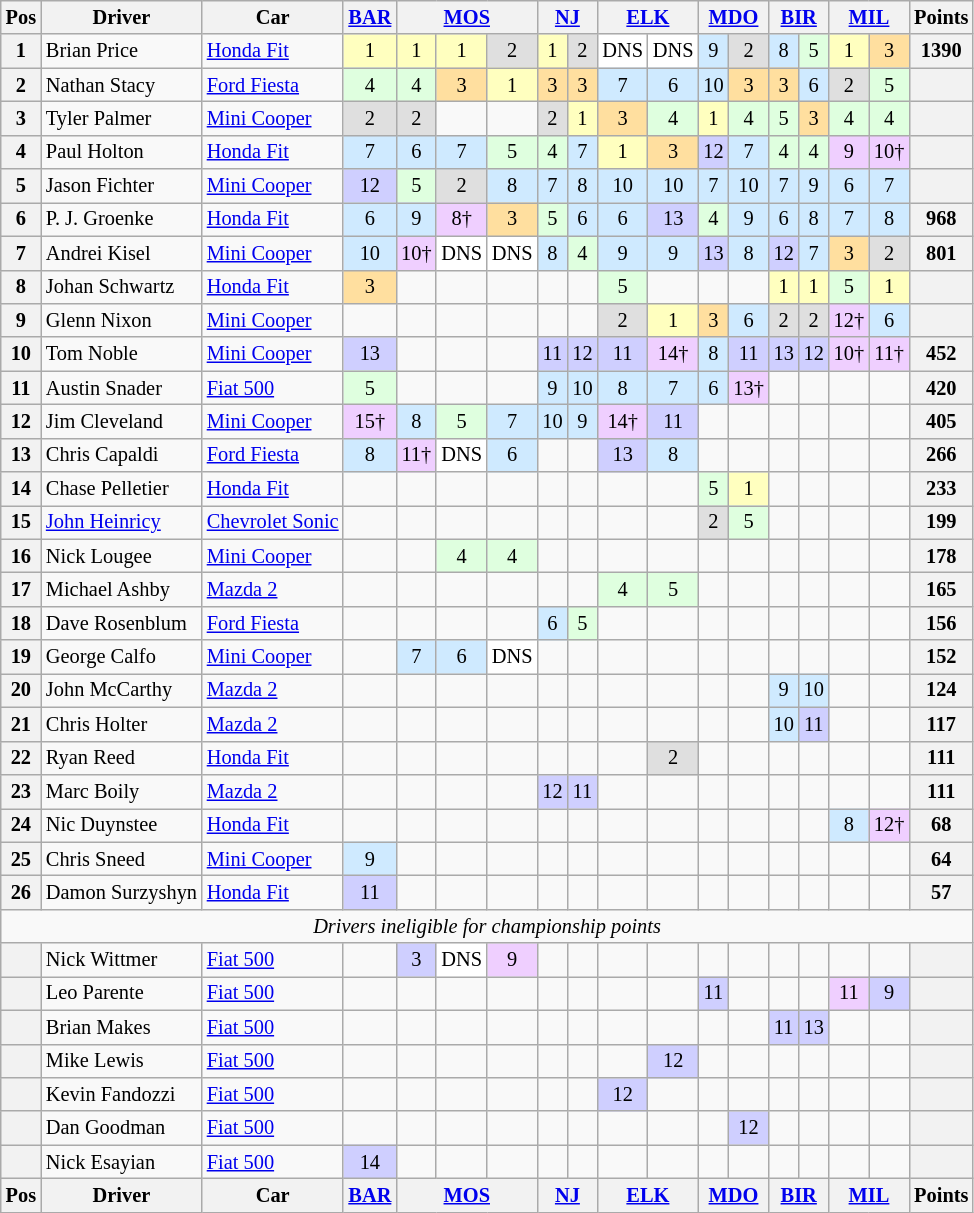<table class="wikitable" style="font-size:85%; text-align:center">
<tr valign="top">
<th valign="middle">Pos</th>
<th valign="middle">Driver</th>
<th valign="middle">Car</th>
<th><a href='#'>BAR</a></th>
<th colspan=3><a href='#'>MOS</a></th>
<th colspan=2><a href='#'>NJ</a></th>
<th colspan=2><a href='#'>ELK</a></th>
<th colspan=2><a href='#'>MDO</a></th>
<th colspan=2><a href='#'>BIR</a></th>
<th colspan=2><a href='#'>MIL</a></th>
<th valign="middle">Points</th>
</tr>
<tr>
<th>1</th>
<td align="left"> Brian Price</td>
<td align="left"><a href='#'>Honda Fit</a></td>
<td style="background:#FFFFBF;">1</td>
<td style="background:#FFFFBF;">1</td>
<td style="background:#FFFFBF;">1</td>
<td style="background:#DFDFDF;">2</td>
<td style="background:#FFFFBF;">1</td>
<td style="background:#DFDFDF;">2</td>
<td style="background:#FFFFFF;">DNS</td>
<td style="background:#FFFFFF;">DNS</td>
<td style="background:#CFEAFF;">9</td>
<td style="background:#DFDFDF;">2</td>
<td style="background:#CFEAFF;">8</td>
<td style="background:#DFFFDF;">5</td>
<td style="background:#FFFFBF;">1</td>
<td style="background:#FFDF9F;">3</td>
<th>1390</th>
</tr>
<tr>
<th>2</th>
<td align="left"> Nathan Stacy</td>
<td align="left"><a href='#'>Ford Fiesta</a></td>
<td style="background:#DFFFDF;">4</td>
<td style="background:#DFFFDF;">4</td>
<td style="background:#FFDF9F;">3</td>
<td style="background:#FFFFBF;">1</td>
<td style="background:#FFDF9F;">3</td>
<td style="background:#FFDF9F;">3</td>
<td style="background:#CFEAFF;">7</td>
<td style="background:#CFEAFF;">6</td>
<td style="background:#CFEAFF;">10</td>
<td style="background:#FFDF9F;">3</td>
<td style="background:#FFDF9F;">3</td>
<td style="background:#CFEAFF;">6</td>
<td style="background:#DFDFDF;">2</td>
<td style="background:#DFFFDF;">5</td>
<th></th>
</tr>
<tr>
<th>3</th>
<td align="left"> Tyler Palmer</td>
<td align="left"><a href='#'>Mini Cooper</a></td>
<td style="background:#DFDFDF;">2</td>
<td style="background:#DFDFDF;">2</td>
<td></td>
<td></td>
<td style="background:#DFDFDF;">2</td>
<td style="background:#FFFFBF;">1</td>
<td style="background:#FFDF9F;">3</td>
<td style="background:#DFFFDF;">4</td>
<td style="background:#FFFFBF;">1</td>
<td style="background:#DFFFDF;">4</td>
<td style="background:#DFFFDF;">5</td>
<td style="background:#FFDF9F;">3</td>
<td style="background:#DFFFDF;">4</td>
<td style="background:#DFFFDF;">4</td>
<th></th>
</tr>
<tr>
<th>4</th>
<td align="left"> Paul Holton</td>
<td align="left"><a href='#'>Honda Fit</a></td>
<td style="background:#CFEAFF;">7</td>
<td style="background:#CFEAFF;">6</td>
<td style="background:#CFEAFF;">7</td>
<td style="background:#DFFFDF;">5</td>
<td style="background:#DFFFDF;">4</td>
<td style="background:#CFEAFF;">7</td>
<td style="background:#FFFFBF;">1</td>
<td style="background:#FFDF9F;">3</td>
<td style="background:#CFCFFF;">12</td>
<td style="background:#CFEAFF;">7</td>
<td style="background:#DFFFDF;">4</td>
<td style="background:#DFFFDF;">4</td>
<td style="background:#EFCFFF;">9</td>
<td style="background:#EFCFFF;">10†</td>
<th></th>
</tr>
<tr>
<th>5</th>
<td align="left"> Jason Fichter</td>
<td align="left"><a href='#'>Mini Cooper</a></td>
<td style="background:#CFCFFF;">12</td>
<td style="background:#DFFFDF;">5</td>
<td style="background:#DFDFDF;">2</td>
<td style="background:#CFEAFF;">8</td>
<td style="background:#CFEAFF;">7</td>
<td style="background:#CFEAFF;">8</td>
<td style="background:#CFEAFF;">10</td>
<td style="background:#CFEAFF;">10</td>
<td style="background:#CFEAFF;">7</td>
<td style="background:#CFEAFF;">10</td>
<td style="background:#CFEAFF;">7</td>
<td style="background:#CFEAFF;">9</td>
<td style="background:#CFEAFF;">6</td>
<td style="background:#CFEAFF;">7</td>
<th></th>
</tr>
<tr>
<th>6</th>
<td align="left"> P. J. Groenke</td>
<td align="left"><a href='#'>Honda Fit</a></td>
<td style="background:#CFEAFF;">6</td>
<td style="background:#CFEAFF;">9</td>
<td style="background:#EFCFFF;">8†</td>
<td style="background:#FFDF9F;">3</td>
<td style="background:#DFFFDF;">5</td>
<td style="background:#CFEAFF;">6</td>
<td style="background:#CFEAFF;">6</td>
<td style="background:#CFCFFF;">13</td>
<td style="background:#DFFFDF;">4</td>
<td style="background:#CFEAFF;">9</td>
<td style="background:#CFEAFF;">6</td>
<td style="background:#CFEAFF;">8</td>
<td style="background:#CFEAFF;">7</td>
<td style="background:#CFEAFF;">8</td>
<th>968</th>
</tr>
<tr>
<th>7</th>
<td align="left"> Andrei Kisel</td>
<td align="left"><a href='#'>Mini Cooper</a></td>
<td style="background:#CFEAFF;">10</td>
<td style="background:#EFCFFF;">10†</td>
<td style="background:#FFFFFF;">DNS</td>
<td style="background:#FFFFFF;">DNS</td>
<td style="background:#CFEAFF;">8</td>
<td style="background:#DFFFDF;">4</td>
<td style="background:#CFEAFF;">9</td>
<td style="background:#CFEAFF;">9</td>
<td style="background:#CFCFFF;">13</td>
<td style="background:#CFEAFF;">8</td>
<td style="background:#CFCFFF;">12</td>
<td style="background:#CFEAFF;">7</td>
<td style="background:#FFDF9F;">3</td>
<td style="background:#DFDFDF;">2</td>
<th>801</th>
</tr>
<tr>
<th>8</th>
<td align="left"> Johan Schwartz</td>
<td align="left"><a href='#'>Honda Fit</a></td>
<td style="background:#FFDF9F;">3</td>
<td></td>
<td></td>
<td></td>
<td></td>
<td></td>
<td style="background:#DFFFDF;">5</td>
<td></td>
<td></td>
<td></td>
<td style="background:#FFFFBF;">1</td>
<td style="background:#FFFFBF;">1</td>
<td style="background:#DFFFDF;">5</td>
<td style="background:#FFFFBF;">1</td>
<th></th>
</tr>
<tr>
<th>9</th>
<td align="left"> Glenn Nixon</td>
<td align="left"><a href='#'>Mini Cooper</a></td>
<td></td>
<td></td>
<td></td>
<td></td>
<td></td>
<td></td>
<td style="background:#DFDFDF;">2</td>
<td style="background:#FFFFBF;">1</td>
<td style="background:#FFDF9F;">3</td>
<td style="background:#CFEAFF;">6</td>
<td style="background:#DFDFDF;">2</td>
<td style="background:#DFDFDF;">2</td>
<td style="background:#EFCFFF;">12†</td>
<td style="background:#CFEAFF;">6</td>
<th></th>
</tr>
<tr>
<th>10</th>
<td align="left"> Tom Noble</td>
<td align="left"><a href='#'>Mini Cooper</a></td>
<td style="background:#CFCFFF;">13</td>
<td></td>
<td></td>
<td></td>
<td style="background:#CFCFFF;">11</td>
<td style="background:#CFCFFF;">12</td>
<td style="background:#CFCFFF;">11</td>
<td style="background:#EFCFFF;">14†</td>
<td style="background:#CFEAFF;">8</td>
<td style="background:#CFCFFF;">11</td>
<td style="background:#CFCFFF;">13</td>
<td style="background:#CFCFFF;">12</td>
<td style="background:#EFCFFF;">10†</td>
<td style="background:#EFCFFF;">11†</td>
<th>452</th>
</tr>
<tr>
<th>11</th>
<td align="left"> Austin Snader</td>
<td align="left"><a href='#'>Fiat 500</a></td>
<td style="background:#DFFFDF;">5</td>
<td></td>
<td></td>
<td></td>
<td style="background:#CFEAFF;">9</td>
<td style="background:#CFEAFF;">10</td>
<td style="background:#CFEAFF;">8</td>
<td style="background:#CFEAFF;">7</td>
<td style="background:#CFEAFF;">6</td>
<td style="background:#EFCFFF;">13†</td>
<td></td>
<td></td>
<td></td>
<td></td>
<th>420</th>
</tr>
<tr>
<th>12</th>
<td align="left"> Jim Cleveland</td>
<td align="left"><a href='#'>Mini Cooper</a></td>
<td style="background:#EFCFFF;">15†</td>
<td style="background:#CFEAFF;">8</td>
<td style="background:#DFFFDF;">5</td>
<td style="background:#CFEAFF;">7</td>
<td style="background:#CFEAFF;">10</td>
<td style="background:#CFEAFF;">9</td>
<td style="background:#EFCFFF;">14†</td>
<td style="background:#CFCFFF;">11</td>
<td></td>
<td></td>
<td></td>
<td></td>
<td></td>
<td></td>
<th>405</th>
</tr>
<tr>
<th>13</th>
<td align="left"> Chris Capaldi</td>
<td align="left"><a href='#'>Ford Fiesta</a></td>
<td style="background:#CFEAFF;">8</td>
<td style="background:#EFCFFF;">11†</td>
<td style="background:#FFFFFF;">DNS</td>
<td style="background:#CFEAFF;">6</td>
<td></td>
<td></td>
<td style="background:#CFCFFF;">13</td>
<td style="background:#CFEAFF;">8</td>
<td></td>
<td></td>
<td></td>
<td></td>
<td></td>
<td></td>
<th>266</th>
</tr>
<tr>
<th>14</th>
<td align="left"> Chase Pelletier</td>
<td align="left"><a href='#'>Honda Fit</a></td>
<td></td>
<td></td>
<td></td>
<td></td>
<td></td>
<td></td>
<td></td>
<td></td>
<td style="background:#DFFFDF;">5</td>
<td style="background:#FFFFBF;">1</td>
<td></td>
<td></td>
<td></td>
<td></td>
<th>233</th>
</tr>
<tr>
<th>15</th>
<td align="left"> <a href='#'>John Heinricy</a></td>
<td align="left"><a href='#'>Chevrolet Sonic</a></td>
<td></td>
<td></td>
<td></td>
<td></td>
<td></td>
<td></td>
<td></td>
<td></td>
<td style="background:#DFDFDF;">2</td>
<td style="background:#DFFFDF;">5</td>
<td></td>
<td></td>
<td></td>
<td></td>
<th>199</th>
</tr>
<tr>
<th>16</th>
<td align="left"> Nick Lougee</td>
<td align="left"><a href='#'>Mini Cooper</a></td>
<td></td>
<td></td>
<td style="background:#DFFFDF;">4</td>
<td style="background:#DFFFDF;">4</td>
<td></td>
<td></td>
<td></td>
<td></td>
<td></td>
<td></td>
<td></td>
<td></td>
<td></td>
<td></td>
<th>178</th>
</tr>
<tr>
<th>17</th>
<td align="left"> Michael Ashby</td>
<td align="left"><a href='#'>Mazda 2</a></td>
<td></td>
<td></td>
<td></td>
<td></td>
<td></td>
<td></td>
<td style="background:#DFFFDF;">4</td>
<td style="background:#DFFFDF;">5</td>
<td></td>
<td></td>
<td></td>
<td></td>
<td></td>
<td></td>
<th>165</th>
</tr>
<tr>
<th>18</th>
<td align="left"> Dave Rosenblum</td>
<td align="left"><a href='#'>Ford Fiesta</a></td>
<td></td>
<td></td>
<td></td>
<td></td>
<td style="background:#CFEAFF;">6</td>
<td style="background:#DFFFDF;">5</td>
<td></td>
<td></td>
<td></td>
<td></td>
<td></td>
<td></td>
<td></td>
<td></td>
<th>156</th>
</tr>
<tr>
<th>19</th>
<td align="left"> George Calfo</td>
<td align="left"><a href='#'>Mini Cooper</a></td>
<td></td>
<td style="background:#CFEAFF;">7</td>
<td style="background:#CFEAFF;">6</td>
<td style="background:#FFFFFF;">DNS</td>
<td></td>
<td></td>
<td></td>
<td></td>
<td></td>
<td></td>
<td></td>
<td></td>
<td></td>
<td></td>
<th>152</th>
</tr>
<tr>
<th>20</th>
<td align="left"> John McCarthy</td>
<td align="left"><a href='#'>Mazda 2</a></td>
<td></td>
<td></td>
<td></td>
<td></td>
<td></td>
<td></td>
<td></td>
<td></td>
<td></td>
<td></td>
<td style="background:#CFEAFF;">9</td>
<td style="background:#CFEAFF;">10</td>
<td></td>
<td></td>
<th>124</th>
</tr>
<tr>
<th>21</th>
<td align="left"> Chris Holter</td>
<td align="left"><a href='#'>Mazda 2</a></td>
<td></td>
<td></td>
<td></td>
<td></td>
<td></td>
<td></td>
<td></td>
<td></td>
<td></td>
<td></td>
<td style="background:#CFEAFF;">10</td>
<td style="background:#CFCFFF;">11</td>
<td></td>
<td></td>
<th>117</th>
</tr>
<tr>
<th>22</th>
<td align="left"> Ryan Reed</td>
<td align="left"><a href='#'>Honda Fit</a></td>
<td></td>
<td></td>
<td></td>
<td></td>
<td></td>
<td></td>
<td></td>
<td style="background:#DFDFDF;">2</td>
<td></td>
<td></td>
<td></td>
<td></td>
<td></td>
<td></td>
<th>111</th>
</tr>
<tr>
<th>23</th>
<td align="left"> Marc Boily</td>
<td align="left"><a href='#'>Mazda 2</a></td>
<td></td>
<td></td>
<td></td>
<td></td>
<td style="background:#CFCFFF;">12</td>
<td style="background:#CFCFFF;">11</td>
<td></td>
<td></td>
<td></td>
<td></td>
<td></td>
<td></td>
<td></td>
<td></td>
<th>111</th>
</tr>
<tr>
<th>24</th>
<td align="left"> Nic Duynstee</td>
<td align="left"><a href='#'>Honda Fit</a></td>
<td></td>
<td></td>
<td></td>
<td></td>
<td></td>
<td></td>
<td></td>
<td></td>
<td></td>
<td></td>
<td></td>
<td></td>
<td style="background:#CFEAFF;">8</td>
<td style="background:#EFCFFF;">12†</td>
<th>68</th>
</tr>
<tr>
<th>25</th>
<td align="left"> Chris Sneed</td>
<td align="left"><a href='#'>Mini Cooper</a></td>
<td style="background:#CFEAFF;">9</td>
<td></td>
<td></td>
<td></td>
<td></td>
<td></td>
<td></td>
<td></td>
<td></td>
<td></td>
<td></td>
<td></td>
<td></td>
<td></td>
<th>64</th>
</tr>
<tr>
<th>26</th>
<td align="left"> Damon Surzyshyn</td>
<td align="left"><a href='#'>Honda Fit</a></td>
<td style="background:#CFCFFF;">11</td>
<td></td>
<td></td>
<td></td>
<td></td>
<td></td>
<td></td>
<td></td>
<td></td>
<td></td>
<td></td>
<td></td>
<td></td>
<td></td>
<th>57</th>
</tr>
<tr>
<td colspan=18 align=center><em>Drivers ineligible for championship points</em></td>
</tr>
<tr>
<th></th>
<td align="left"> Nick Wittmer</td>
<td align="left"><a href='#'>Fiat 500</a></td>
<td></td>
<td style="background:#CFCFFF;">3</td>
<td style="background:#FFFFFF;">DNS</td>
<td style="background:#EFCFFF;">9</td>
<td></td>
<td></td>
<td></td>
<td></td>
<td></td>
<td></td>
<td></td>
<td></td>
<td></td>
<td></td>
<th></th>
</tr>
<tr>
<th></th>
<td align="left"> Leo Parente</td>
<td align="left"><a href='#'>Fiat 500</a></td>
<td></td>
<td></td>
<td></td>
<td></td>
<td></td>
<td></td>
<td></td>
<td></td>
<td style="background:#CFCFFF;">11</td>
<td></td>
<td></td>
<td></td>
<td style="background:#EFCFFF;">11</td>
<td style="background:#CFCFFF;">9</td>
<th></th>
</tr>
<tr>
<th></th>
<td align="left"> Brian Makes</td>
<td align="left"><a href='#'>Fiat 500</a></td>
<td></td>
<td></td>
<td></td>
<td></td>
<td></td>
<td></td>
<td></td>
<td></td>
<td></td>
<td></td>
<td style="background:#CFCFFF;">11</td>
<td style="background:#CFCFFF;">13</td>
<td></td>
<td></td>
<th></th>
</tr>
<tr>
<th></th>
<td align="left"> Mike Lewis</td>
<td align="left"><a href='#'>Fiat 500</a></td>
<td></td>
<td></td>
<td></td>
<td></td>
<td></td>
<td></td>
<td></td>
<td style="background:#CFCFFF;">12</td>
<td></td>
<td></td>
<td></td>
<td></td>
<td></td>
<td></td>
<th></th>
</tr>
<tr>
<th></th>
<td align="left"> Kevin Fandozzi</td>
<td align="left"><a href='#'>Fiat 500</a></td>
<td></td>
<td></td>
<td></td>
<td></td>
<td></td>
<td></td>
<td style="background:#CFCFFF;">12</td>
<td></td>
<td></td>
<td></td>
<td></td>
<td></td>
<td></td>
<td></td>
<th></th>
</tr>
<tr>
<th></th>
<td align="left"> Dan Goodman</td>
<td align="left"><a href='#'>Fiat 500</a></td>
<td></td>
<td></td>
<td></td>
<td></td>
<td></td>
<td></td>
<td></td>
<td></td>
<td></td>
<td style="background:#CFCFFF;">12</td>
<td></td>
<td></td>
<td></td>
<td></td>
<th></th>
</tr>
<tr>
<th></th>
<td align="left"> Nick Esayian</td>
<td align="left"><a href='#'>Fiat 500</a></td>
<td style="background:#CFCFFF;">14</td>
<td></td>
<td></td>
<td></td>
<td></td>
<td></td>
<td></td>
<td></td>
<td></td>
<td></td>
<td></td>
<td></td>
<td></td>
<td></td>
<th></th>
</tr>
<tr style="background: #f9f9f9;" valign="top">
<th valign="middle">Pos</th>
<th valign="middle">Driver</th>
<th valign="middle">Car</th>
<th><a href='#'>BAR</a></th>
<th colspan=3><a href='#'>MOS</a></th>
<th colspan=2><a href='#'>NJ</a></th>
<th colspan=2><a href='#'>ELK</a></th>
<th colspan=2><a href='#'>MDO</a></th>
<th colspan=2><a href='#'>BIR</a></th>
<th colspan=2><a href='#'>MIL</a></th>
<th valign="middle">Points</th>
</tr>
</table>
